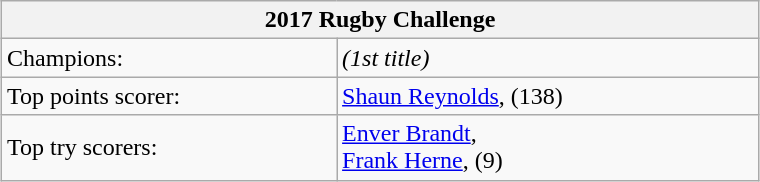<table class="wikitable" style="text-align:left; font-size:100%; width:40%; margin:1em auto 1em auto;">
<tr>
<th colspan=2><strong>2017 Rugby Challenge</strong></th>
</tr>
<tr>
<td>Champions:</td>
<td> <em>(1st title)</em></td>
</tr>
<tr>
<td>Top points scorer:</td>
<td><a href='#'>Shaun Reynolds</a>,  (138)</td>
</tr>
<tr>
<td>Top try scorers:</td>
<td><a href='#'>Enver Brandt</a>,  <br> <a href='#'>Frank Herne</a>,  (9)</td>
</tr>
</table>
